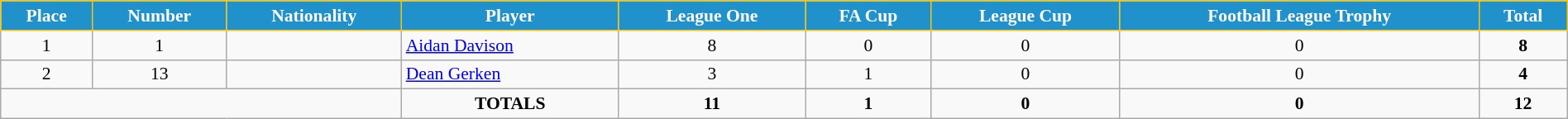<table class="wikitable" style="text-align:center; font-size:90%; width:100%;">
<tr>
<th style="background:#2191CC; color:white; border:1px solid #F7C408; text-align:center;">Place</th>
<th style="background:#2191CC; color:white; border:1px solid #F7C408; text-align:center;">Number</th>
<th style="background:#2191CC; color:white; border:1px solid #F7C408; text-align:center;">Nationality</th>
<th style="background:#2191CC; color:white; border:1px solid #F7C408; text-align:center;">Player</th>
<th style="background:#2191CC; color:white; border:1px solid #F7C408; text-align:center;">League One</th>
<th style="background:#2191CC; color:white; border:1px solid #F7C408; text-align:center;">FA Cup</th>
<th style="background:#2191CC; color:white; border:1px solid #F7C408; text-align:center;">League Cup</th>
<th style="background:#2191CC; color:white; border:1px solid #F7C408; text-align:center;">Football League Trophy</th>
<th style="background:#2191CC; color:white; border:1px solid #F7C408; text-align:center;">Total</th>
</tr>
<tr>
<td>1</td>
<td>1</td>
<td></td>
<td align="left"><a href='#'>Aidan Davison</a></td>
<td>8</td>
<td>0</td>
<td>0</td>
<td>0</td>
<td><strong>8</strong></td>
</tr>
<tr>
<td>2</td>
<td>13</td>
<td></td>
<td align="left"><a href='#'>Dean Gerken</a></td>
<td>3</td>
<td>1</td>
<td>0</td>
<td>0</td>
<td><strong>4</strong></td>
</tr>
<tr>
<td colspan="3"></td>
<td><strong>TOTALS</strong></td>
<td><strong>11</strong></td>
<td><strong>1</strong></td>
<td><strong>0</strong></td>
<td><strong>0</strong></td>
<td><strong>12</strong></td>
</tr>
</table>
